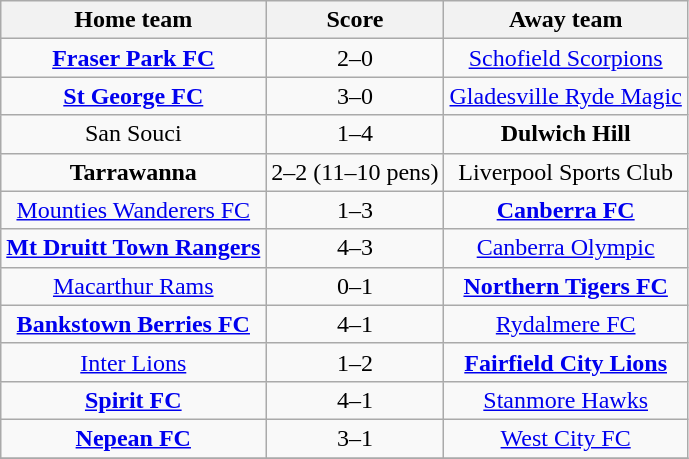<table class="wikitable" style="text-align: center">
<tr>
<th>Home team</th>
<th>Score</th>
<th>Away team</th>
</tr>
<tr>
<td><strong><a href='#'>Fraser Park FC</a></strong></td>
<td>2–0</td>
<td><a href='#'>Schofield Scorpions</a></td>
</tr>
<tr>
<td><strong><a href='#'>St George FC</a></strong></td>
<td>3–0</td>
<td><a href='#'>Gladesville Ryde Magic</a></td>
</tr>
<tr>
<td>San Souci</td>
<td>1–4</td>
<td><strong>Dulwich Hill</strong></td>
</tr>
<tr>
<td><strong>Tarrawanna</strong></td>
<td>2–2 (11–10 pens)</td>
<td>Liverpool Sports Club</td>
</tr>
<tr>
<td><a href='#'>Mounties Wanderers FC</a></td>
<td>1–3</td>
<td><strong><a href='#'>Canberra FC</a></strong></td>
</tr>
<tr>
<td><strong><a href='#'>Mt Druitt Town Rangers</a></strong></td>
<td>4–3</td>
<td><a href='#'>Canberra Olympic</a></td>
</tr>
<tr>
<td><a href='#'>Macarthur Rams</a></td>
<td>0–1</td>
<td><strong><a href='#'>Northern Tigers FC</a></strong></td>
</tr>
<tr>
<td><strong><a href='#'>Bankstown Berries FC</a></strong></td>
<td>4–1</td>
<td><a href='#'>Rydalmere FC</a></td>
</tr>
<tr>
<td><a href='#'>Inter Lions</a></td>
<td>1–2</td>
<td><strong><a href='#'>Fairfield City Lions</a></strong></td>
</tr>
<tr>
<td><strong><a href='#'>Spirit FC</a></strong></td>
<td>4–1</td>
<td><a href='#'>Stanmore Hawks</a></td>
</tr>
<tr>
<td><strong><a href='#'>Nepean FC</a></strong></td>
<td>3–1</td>
<td><a href='#'>West City FC</a></td>
</tr>
<tr>
</tr>
</table>
